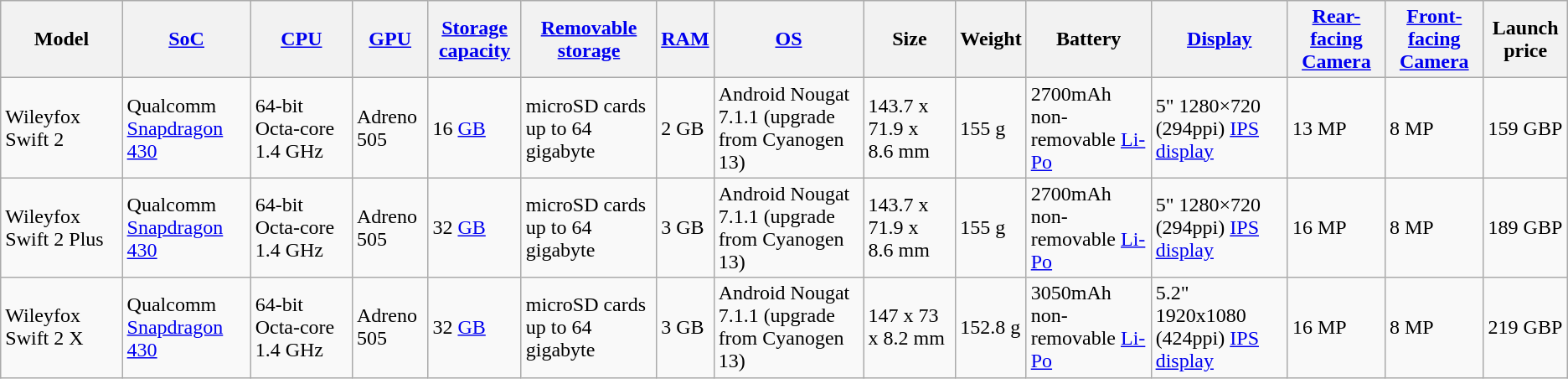<table class="wikitable sortable">
<tr>
<th>Model</th>
<th><a href='#'>SoC</a></th>
<th><a href='#'>CPU</a>   </th>
<th><a href='#'>GPU</a></th>
<th><a href='#'>Storage capacity</a> </th>
<th><a href='#'>Removable storage</a></th>
<th><a href='#'>RAM</a>      </th>
<th><a href='#'>OS</a></th>
<th>Size                              </th>
<th>Weight                        </th>
<th>Battery</th>
<th><a href='#'>Display</a>    </th>
<th><a href='#'>Rear-facing Camera</a>           </th>
<th><a href='#'>Front-facing Camera</a>           </th>
<th>Launch price</th>
</tr>
<tr>
<td>Wileyfox Swift 2</td>
<td>Qualcomm <a href='#'>Snapdragon 430</a></td>
<td>64-bit Octa-core 1.4 GHz</td>
<td>Adreno 505</td>
<td>16 <a href='#'>GB</a></td>
<td>microSD cards up to 64 gigabyte</td>
<td>2 GB</td>
<td>Android Nougat 7.1.1 (upgrade from Cyanogen 13)</td>
<td>143.7 x 71.9 x 8.6 mm</td>
<td>155 g</td>
<td>2700mAh non-removable <a href='#'>Li-Po</a></td>
<td>5" 1280×720 (294ppi) <a href='#'>IPS display</a></td>
<td>13 MP</td>
<td>8 MP</td>
<td>159 GBP</td>
</tr>
<tr>
<td>Wileyfox Swift 2 Plus</td>
<td>Qualcomm <a href='#'>Snapdragon 430</a></td>
<td>64-bit Octa-core 1.4 GHz</td>
<td>Adreno 505</td>
<td>32 <a href='#'>GB</a></td>
<td>microSD cards up to 64 gigabyte</td>
<td>3 GB</td>
<td>Android Nougat 7.1.1 (upgrade from Cyanogen 13)</td>
<td>143.7 x 71.9 x 8.6 mm</td>
<td>155 g</td>
<td>2700mAh non-removable <a href='#'>Li-Po</a></td>
<td>5" 1280×720 (294ppi) <a href='#'>IPS display</a></td>
<td>16 MP</td>
<td>8 MP</td>
<td>189 GBP</td>
</tr>
<tr>
<td>Wileyfox Swift 2 X</td>
<td>Qualcomm <a href='#'>Snapdragon 430</a></td>
<td>64-bit Octa-core 1.4 GHz</td>
<td>Adreno 505</td>
<td>32 <a href='#'>GB</a></td>
<td>microSD cards up to 64 gigabyte</td>
<td>3 GB</td>
<td>Android Nougat 7.1.1 (upgrade from Cyanogen 13)</td>
<td>147 x 73 x 8.2 mm</td>
<td>152.8 g</td>
<td>3050mAh non-removable <a href='#'>Li-Po</a></td>
<td>5.2" 1920x1080 (424ppi) <a href='#'>IPS display</a></td>
<td>16 MP</td>
<td>8 MP</td>
<td>219 GBP</td>
</tr>
</table>
